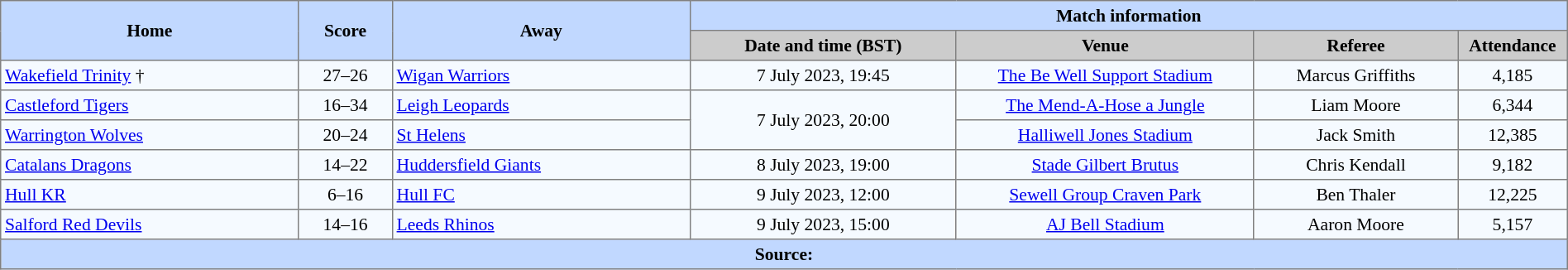<table border=1 style="border-collapse:collapse; font-size:90%; text-align:center;" cellpadding=3 cellspacing=0 width=100%>
<tr style="background:#C1D8ff;">
<th scope="col" rowspan=2 width=19%>Home</th>
<th scope="col" rowspan=2 width=6%>Score</th>
<th scope="col" rowspan=2 width=19%>Away</th>
<th colspan=4>Match information</th>
</tr>
<tr style="background:#CCCCCC;">
<th scope="col" width=17%>Date and time (BST)</th>
<th scope="col" width=19%>Venue</th>
<th scope="col" width=13%>Referee</th>
<th scope="col" width=7%>Attendance</th>
</tr>
<tr style="background:#F5FAFF;">
<td style="text-align:left;"> <a href='#'>Wakefield Trinity</a> †</td>
<td>27–26</td>
<td style="text-align:left;"> <a href='#'>Wigan Warriors</a></td>
<td>7 July 2023, 19:45</td>
<td><a href='#'>The Be Well Support Stadium</a></td>
<td>Marcus Griffiths</td>
<td>4,185</td>
</tr>
<tr style="background:#F5FAFF;">
<td style="text-align:left;"> <a href='#'>Castleford Tigers</a></td>
<td>16–34</td>
<td style="text-align:left;"> <a href='#'>Leigh Leopards</a></td>
<td Rowspan=2>7 July 2023, 20:00</td>
<td><a href='#'>The Mend-A-Hose a Jungle</a></td>
<td>Liam Moore</td>
<td>6,344</td>
</tr>
<tr style="background:#F5FAFF;">
<td style="text-align:left;"> <a href='#'>Warrington Wolves</a></td>
<td>20–24</td>
<td style="text-align:left;"> <a href='#'>St Helens</a></td>
<td><a href='#'>Halliwell Jones Stadium</a></td>
<td>Jack Smith</td>
<td>12,385</td>
</tr>
<tr style="background:#F5FAFF;">
<td style="text-align:left;"> <a href='#'>Catalans Dragons</a></td>
<td>14–22</td>
<td style="text-align:left;"> <a href='#'>Huddersfield Giants</a></td>
<td>8 July 2023, 19:00</td>
<td><a href='#'>Stade Gilbert Brutus</a></td>
<td>Chris Kendall</td>
<td>9,182</td>
</tr>
<tr style="background:#F5FAFF;">
<td style="text-align:left;"> <a href='#'>Hull KR</a></td>
<td>6–16</td>
<td style="text-align:left;"> <a href='#'>Hull FC</a></td>
<td>9 July 2023, 12:00</td>
<td><a href='#'>Sewell Group Craven Park</a></td>
<td>Ben Thaler</td>
<td>12,225</td>
</tr>
<tr style="background:#F5FAFF;">
<td style="text-align:left;"> <a href='#'>Salford Red Devils</a></td>
<td>14–16</td>
<td style="text-align:left;"> <a href='#'>Leeds Rhinos</a></td>
<td>9 July 2023, 15:00</td>
<td><a href='#'>AJ Bell Stadium</a></td>
<td>Aaron Moore</td>
<td>5,157</td>
</tr>
<tr style="background:#c1d8ff;">
<th colspan=7>Source:</th>
</tr>
</table>
